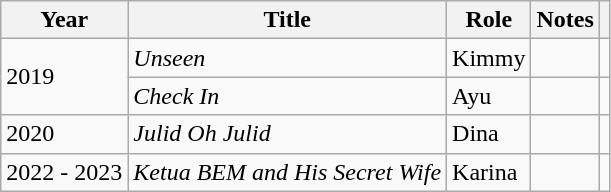<table class="wikitable unsortable">
<tr>
<th>Year</th>
<th>Title</th>
<th>Role</th>
<th>Notes</th>
<th></th>
</tr>
<tr>
<td rowspan="2">2019</td>
<td><em>Unseen</em></td>
<td>Kimmy</td>
<td></td>
<td align="center"></td>
</tr>
<tr>
<td><em>Check In</em></td>
<td>Ayu</td>
<td></td>
<td align="center"></td>
</tr>
<tr>
<td>2020</td>
<td><em>Julid Oh Julid</em></td>
<td>Dina</td>
<td></td>
<td align="center"></td>
</tr>
<tr>
<td>2022 - 2023</td>
<td><em>Ketua BEM and His Secret Wife</em></td>
<td>Karina</td>
<td></td>
<td align="center"></td>
</tr>
</table>
